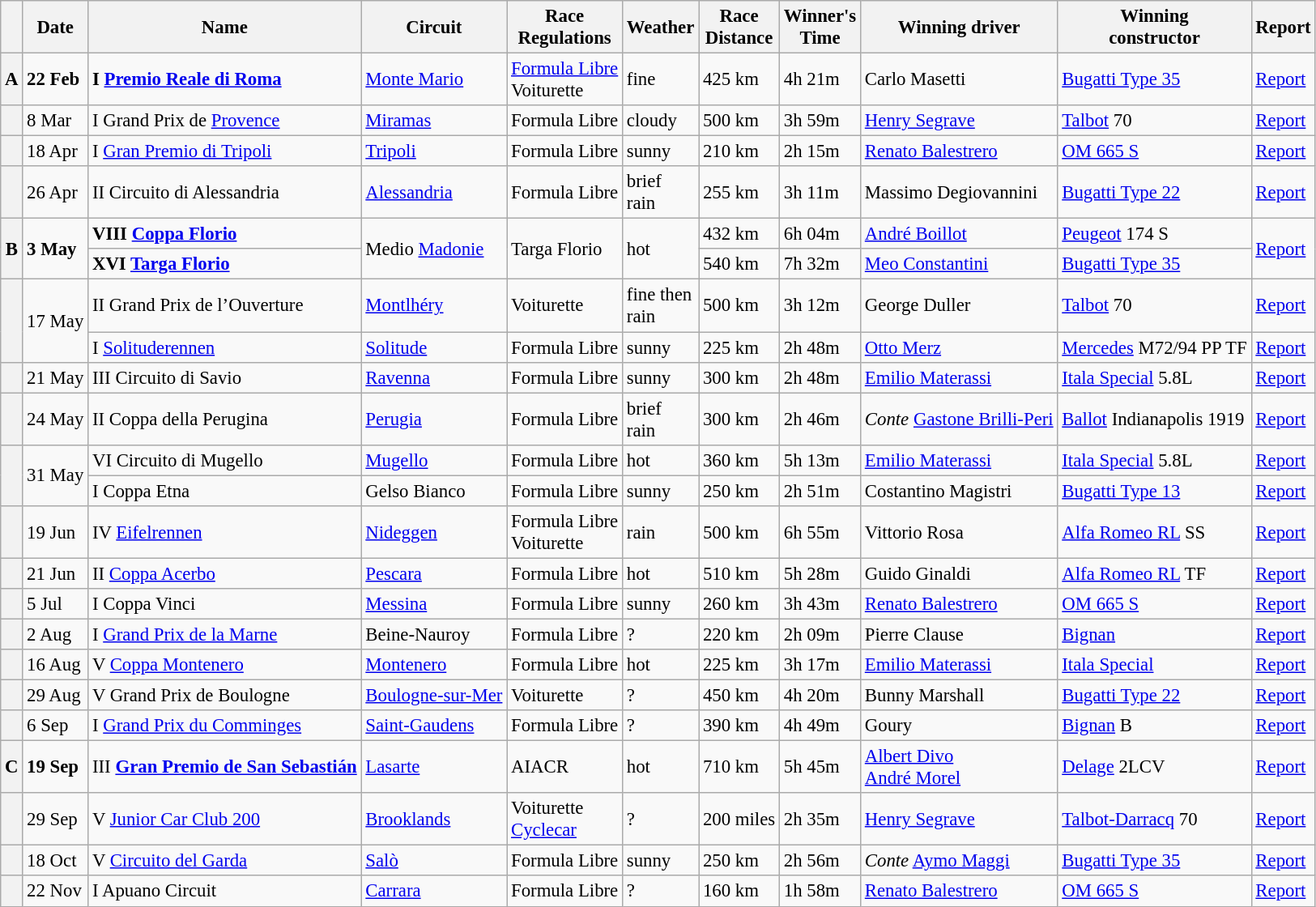<table class="wikitable" style="font-size:95%">
<tr>
<th></th>
<th>Date</th>
<th>Name</th>
<th>Circuit</th>
<th>Race<br>Regulations</th>
<th>Weather</th>
<th>Race<br>Distance</th>
<th>Winner's<br>Time</th>
<th>Winning driver</th>
<th>Winning<br>constructor</th>
<th>Report</th>
</tr>
<tr>
<th>A</th>
<td><strong>22 Feb</strong></td>
<td> <strong>I <a href='#'>Premio Reale di Roma</a> </strong></td>
<td><a href='#'>Monte Mario</a></td>
<td><a href='#'>Formula Libre</a><br>Voiturette</td>
<td>fine</td>
<td>425 km</td>
<td>4h 21m</td>
<td> Carlo Masetti</td>
<td><a href='#'>Bugatti Type 35</a></td>
<td><a href='#'>Report</a></td>
</tr>
<tr>
<th></th>
<td>8 Mar</td>
<td> I Grand Prix de <a href='#'>Provence</a></td>
<td><a href='#'>Miramas</a></td>
<td>Formula Libre</td>
<td>cloudy</td>
<td>500 km</td>
<td>3h 59m</td>
<td> <a href='#'>Henry Segrave</a></td>
<td><a href='#'>Talbot</a> 70</td>
<td><a href='#'>Report</a></td>
</tr>
<tr>
<th></th>
<td>18 Apr</td>
<td> I <a href='#'>Gran Premio di Tripoli</a></td>
<td><a href='#'>Tripoli</a></td>
<td>Formula Libre</td>
<td>sunny</td>
<td>210 km</td>
<td>2h 15m</td>
<td> <a href='#'>Renato Balestrero</a></td>
<td><a href='#'>OM 665 S</a></td>
<td><a href='#'>Report</a></td>
</tr>
<tr>
<th></th>
<td>26 Apr</td>
<td> II Circuito di Alessandria</td>
<td><a href='#'>Alessandria</a></td>
<td>Formula Libre</td>
<td>brief<br>rain</td>
<td>255 km</td>
<td>3h 11m</td>
<td> Massimo Degiovannini</td>
<td><a href='#'>Bugatti Type 22</a></td>
<td><a href='#'>Report</a></td>
</tr>
<tr>
<th rowspan="2">B</th>
<td rowspan="2"><strong>3 May</strong></td>
<td> <strong>VIII <a href='#'>Coppa Florio</a></strong></td>
<td rowspan="2">Medio <a href='#'>Madonie</a></td>
<td rowspan="2">Targa Florio</td>
<td rowspan="2">hot</td>
<td>432 km</td>
<td>6h 04m</td>
<td> <a href='#'>André Boillot</a></td>
<td><a href='#'>Peugeot</a> 174 S</td>
<td rowspan="2"><a href='#'>Report</a></td>
</tr>
<tr>
<td> <strong>XVI <a href='#'>Targa Florio</a></strong></td>
<td>540 km</td>
<td>7h 32m</td>
<td> <a href='#'>Meo Constantini</a></td>
<td><a href='#'>Bugatti Type 35</a></td>
</tr>
<tr>
<th rowspan="2"></th>
<td rowspan="2">17 May</td>
<td> II Grand Prix de l’Ouverture</td>
<td><a href='#'>Montlhéry</a></td>
<td>Voiturette</td>
<td>fine then<br> rain</td>
<td>500 km</td>
<td>3h 12m</td>
<td> George Duller</td>
<td><a href='#'>Talbot</a> 70</td>
<td><a href='#'>Report</a></td>
</tr>
<tr>
<td> I <a href='#'>Solituderennen</a></td>
<td><a href='#'>Solitude</a></td>
<td>Formula Libre</td>
<td>sunny</td>
<td>225 km</td>
<td>2h 48m</td>
<td> <a href='#'>Otto Merz</a></td>
<td><a href='#'>Mercedes</a> M72/94 PP TF</td>
<td><a href='#'>Report</a></td>
</tr>
<tr>
<th></th>
<td>21 May</td>
<td> III Circuito di Savio</td>
<td><a href='#'>Ravenna</a></td>
<td>Formula Libre</td>
<td>sunny</td>
<td>300 km</td>
<td>2h 48m</td>
<td> <a href='#'>Emilio Materassi</a></td>
<td><a href='#'>Itala Special</a> 5.8L</td>
<td><a href='#'>Report</a></td>
</tr>
<tr>
<th></th>
<td>24 May</td>
<td> II Coppa della Perugina</td>
<td><a href='#'>Perugia</a></td>
<td>Formula Libre</td>
<td>brief<br>rain</td>
<td>300 km</td>
<td>2h 46m</td>
<td> <em>Conte</em> <a href='#'>Gastone Brilli-Peri</a></td>
<td><a href='#'>Ballot</a> Indianapolis 1919</td>
<td><a href='#'>Report</a></td>
</tr>
<tr>
<th rowspan="2"></th>
<td rowspan="2">31 May</td>
<td> VI Circuito di Mugello</td>
<td><a href='#'>Mugello</a></td>
<td>Formula Libre</td>
<td>hot</td>
<td>360 km</td>
<td>5h 13m</td>
<td> <a href='#'>Emilio Materassi</a></td>
<td><a href='#'>Itala Special</a> 5.8L</td>
<td><a href='#'>Report</a></td>
</tr>
<tr>
<td> I Coppa Etna</td>
<td>Gelso Bianco</td>
<td>Formula Libre</td>
<td>sunny</td>
<td>250 km</td>
<td>2h 51m</td>
<td> Costantino Magistri</td>
<td><a href='#'>Bugatti Type 13</a></td>
<td><a href='#'>Report</a></td>
</tr>
<tr>
<th></th>
<td>19 Jun</td>
<td> IV <a href='#'>Eifelrennen</a></td>
<td><a href='#'>Nideggen</a></td>
<td>Formula Libre<br>Voiturette</td>
<td>rain</td>
<td>500 km</td>
<td>6h 55m</td>
<td> Vittorio Rosa</td>
<td><a href='#'>Alfa Romeo RL</a> SS</td>
<td><a href='#'>Report</a></td>
</tr>
<tr>
<th></th>
<td>21 Jun</td>
<td> II <a href='#'>Coppa Acerbo</a></td>
<td><a href='#'>Pescara</a></td>
<td>Formula Libre</td>
<td>hot</td>
<td>510 km</td>
<td>5h 28m</td>
<td> Guido Ginaldi</td>
<td><a href='#'>Alfa Romeo RL</a> TF</td>
<td><a href='#'>Report</a></td>
</tr>
<tr>
<th></th>
<td>5 Jul</td>
<td> I Coppa Vinci</td>
<td><a href='#'>Messina</a></td>
<td>Formula Libre</td>
<td>sunny</td>
<td>260 km</td>
<td>3h 43m</td>
<td> <a href='#'>Renato Balestrero</a></td>
<td><a href='#'>OM 665 S</a></td>
<td><a href='#'>Report</a></td>
</tr>
<tr>
<th></th>
<td>2 Aug</td>
<td> I <a href='#'>Grand Prix de la Marne</a></td>
<td>Beine-Nauroy</td>
<td>Formula Libre</td>
<td>?</td>
<td>220 km</td>
<td>2h 09m</td>
<td> Pierre Clause</td>
<td><a href='#'>Bignan</a></td>
<td><a href='#'>Report</a></td>
</tr>
<tr>
<th></th>
<td>16 Aug</td>
<td> V <a href='#'>Coppa Montenero</a></td>
<td><a href='#'>Montenero</a></td>
<td>Formula Libre</td>
<td>hot</td>
<td>225 km</td>
<td>3h 17m</td>
<td> <a href='#'>Emilio Materassi</a></td>
<td><a href='#'>Itala Special</a></td>
<td><a href='#'>Report</a></td>
</tr>
<tr>
<th></th>
<td>29 Aug</td>
<td> V Grand Prix de Boulogne</td>
<td><a href='#'>Boulogne-sur-Mer</a></td>
<td>Voiturette</td>
<td>?</td>
<td>450 km</td>
<td>4h 20m</td>
<td> Bunny Marshall</td>
<td><a href='#'>Bugatti Type 22</a></td>
<td><a href='#'>Report</a></td>
</tr>
<tr>
<th></th>
<td>6 Sep</td>
<td> I <a href='#'>Grand Prix du Comminges</a></td>
<td><a href='#'>Saint-Gaudens</a></td>
<td>Formula Libre</td>
<td>?</td>
<td>390 km</td>
<td>4h 49m</td>
<td> Goury</td>
<td><a href='#'>Bignan</a> B</td>
<td><a href='#'>Report</a></td>
</tr>
<tr>
<th>C</th>
<td><strong>19 Sep</strong></td>
<td> III <strong><a href='#'>Gran Premio de San Sebastián</a></strong></td>
<td><a href='#'>Lasarte</a></td>
<td>AIACR</td>
<td>hot</td>
<td>710 km</td>
<td>5h 45m</td>
<td> <a href='#'>Albert Divo</a><br> <a href='#'>André Morel</a></td>
<td><a href='#'>Delage</a> 2LCV</td>
<td><a href='#'>Report</a></td>
</tr>
<tr>
<th></th>
<td>29 Sep</td>
<td> V <a href='#'>Junior Car Club 200</a></td>
<td><a href='#'>Brooklands</a></td>
<td>Voiturette<br><a href='#'>Cyclecar</a></td>
<td>?</td>
<td>200 miles</td>
<td>2h 35m</td>
<td> <a href='#'>Henry Segrave</a></td>
<td><a href='#'>Talbot-Darracq</a> 70</td>
<td><a href='#'>Report</a></td>
</tr>
<tr>
<th></th>
<td>18 Oct</td>
<td> V <a href='#'>Circuito del Garda</a></td>
<td><a href='#'>Salò</a></td>
<td>Formula Libre</td>
<td>sunny</td>
<td>250 km</td>
<td>2h 56m</td>
<td> <em>Conte</em> <a href='#'>Aymo Maggi</a></td>
<td><a href='#'>Bugatti Type 35</a></td>
<td><a href='#'>Report</a></td>
</tr>
<tr>
<th></th>
<td>22 Nov</td>
<td> I Apuano Circuit</td>
<td><a href='#'>Carrara</a></td>
<td>Formula Libre</td>
<td>?</td>
<td>160 km</td>
<td>1h 58m</td>
<td> <a href='#'>Renato Balestrero</a></td>
<td><a href='#'>OM 665 S</a></td>
<td><a href='#'>Report</a></td>
</tr>
</table>
